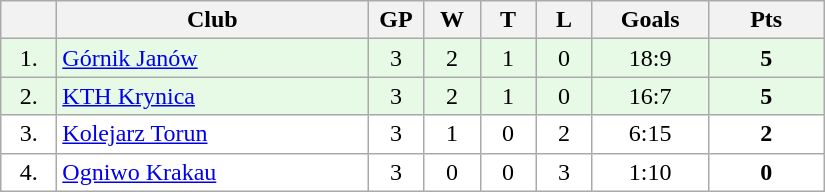<table class="wikitable">
<tr>
<th width="30"></th>
<th width="200">Club</th>
<th width="30">GP</th>
<th width="30">W</th>
<th width="30">T</th>
<th width="30">L</th>
<th width="70">Goals</th>
<th width="70">Pts</th>
</tr>
<tr bgcolor="#e6fae6" align="center">
<td>1.</td>
<td align="left"><a href='#'>Górnik Janów</a></td>
<td>3</td>
<td>2</td>
<td>1</td>
<td>0</td>
<td>18:9</td>
<td><strong>5</strong></td>
</tr>
<tr bgcolor="#e6fae6" align="center">
<td>2.</td>
<td align="left"><a href='#'>KTH Krynica</a></td>
<td>3</td>
<td>2</td>
<td>1</td>
<td>0</td>
<td>16:7</td>
<td><strong>5</strong></td>
</tr>
<tr bgcolor="#FFFFFF" align="center">
<td>3.</td>
<td align="left"><a href='#'>Kolejarz Torun</a></td>
<td>3</td>
<td>1</td>
<td>0</td>
<td>2</td>
<td>6:15</td>
<td><strong>2</strong></td>
</tr>
<tr bgcolor="#FFFFFF" align="center">
<td>4.</td>
<td align="left"><a href='#'>Ogniwo Krakau</a></td>
<td>3</td>
<td>0</td>
<td>0</td>
<td>3</td>
<td>1:10</td>
<td><strong>0</strong></td>
</tr>
</table>
